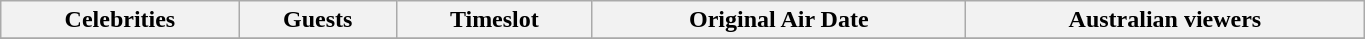<table class="wikitable plainrowheaders" style="width:72%;">
<tr>
<th scope="col" style="background:#00000; color:#;">Celebrities</th>
<th scope="col" style="background:#00000; color:#;">Guests</th>
<th scope="col" style="background:#00000; color:#;">Timeslot</th>
<th scope="col" style="background:#00000; color:#;">Original Air Date</th>
<th scope="col" style="background:#00000; color:#;">Australian viewers</th>
</tr>
<tr>
</tr>
</table>
